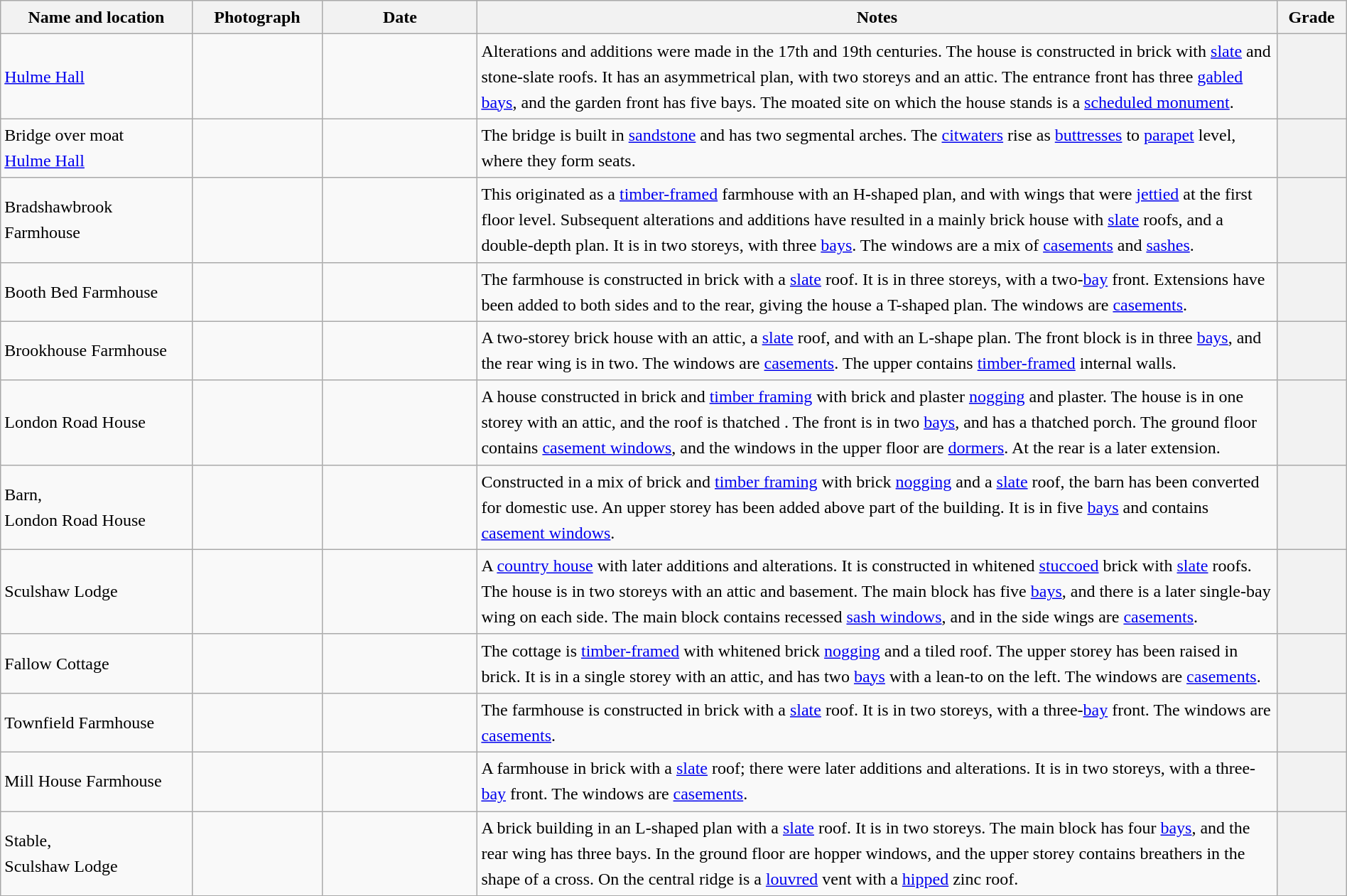<table class="wikitable sortable plainrowheaders" style="width:100%;border:0px;text-align:left;line-height:150%;">
<tr>
<th scope="col" style="width:150px">Name and location</th>
<th scope="col" style="width:100px" class="unsortable">Photograph</th>
<th scope="col" style="width:120px">Date</th>
<th scope="col" style="width:650px" class="unsortable">Notes</th>
<th scope="col" style="width:50px">Grade</th>
</tr>
<tr>
<td><a href='#'>Hulme Hall</a><br><small></small></td>
<td></td>
<td align="center"></td>
<td>Alterations and additions were made in the 17th and 19th centuries. The house is constructed in brick with <a href='#'>slate</a> and stone-slate roofs. It has an asymmetrical plan, with two storeys and an attic. The entrance front has three <a href='#'>gabled</a> <a href='#'>bays</a>, and the garden front has five bays. The moated site on which the house stands is a <a href='#'>scheduled monument</a>.</td>
<th></th>
</tr>
<tr>
<td>Bridge over moat<br><a href='#'>Hulme Hall</a><br><small></small></td>
<td></td>
<td align="center"></td>
<td>The bridge is built in <a href='#'>sandstone</a> and has two segmental arches. The <a href='#'>citwaters</a> rise as <a href='#'>buttresses</a> to <a href='#'>parapet</a> level, where they form seats.</td>
<th></th>
</tr>
<tr>
<td>Bradshawbrook Farmhouse<br><small></small></td>
<td></td>
<td align="center"></td>
<td>This originated as a <a href='#'>timber-framed</a> farmhouse with an H-shaped plan, and with wings that were <a href='#'>jettied</a> at the first floor level. Subsequent alterations and additions have resulted in a mainly brick house with <a href='#'>slate</a> roofs, and a double-depth plan. It is in two storeys, with three <a href='#'>bays</a>. The windows are a mix of <a href='#'>casements</a> and <a href='#'>sashes</a>.</td>
<th></th>
</tr>
<tr>
<td>Booth Bed Farmhouse<br><small></small></td>
<td></td>
<td align="center"></td>
<td>The farmhouse is constructed in brick with a <a href='#'>slate</a> roof. It is in three storeys, with a two-<a href='#'>bay</a> front. Extensions have been added to both sides and to the rear, giving the house a T-shaped plan. The windows are <a href='#'>casements</a>.</td>
<th></th>
</tr>
<tr>
<td>Brookhouse Farmhouse<br><small></small></td>
<td></td>
<td align="center"></td>
<td>A two-storey brick house with an attic, a <a href='#'>slate</a> roof, and with an L-shape plan. The front block is in three <a href='#'>bays</a>, and the rear wing is in two. The windows are <a href='#'>casements</a>. The upper contains <a href='#'>timber-framed</a> internal walls.</td>
<th></th>
</tr>
<tr>
<td>London Road House<br><small></small></td>
<td></td>
<td align="center"></td>
<td>A house constructed in brick and <a href='#'>timber framing</a> with brick and plaster <a href='#'>nogging</a> and plaster. The house is in one storey with an attic, and the roof is thatched . The front is in two <a href='#'>bays</a>, and has a thatched porch. The ground floor contains <a href='#'>casement windows</a>, and the windows in the upper floor are <a href='#'>dormers</a>. At the rear is a later extension.</td>
<th></th>
</tr>
<tr>
<td>Barn,<br>London Road House<br><small></small></td>
<td></td>
<td align="center"></td>
<td>Constructed in a mix of brick and <a href='#'>timber framing</a> with brick <a href='#'>nogging</a> and a <a href='#'>slate</a> roof, the barn has been converted for domestic use. An upper storey has been added above part of the building. It is in five <a href='#'>bays</a> and contains <a href='#'>casement windows</a>.</td>
<th></th>
</tr>
<tr>
<td>Sculshaw Lodge<br><small></small></td>
<td></td>
<td align="center"></td>
<td>A <a href='#'>country house</a> with later additions and alterations. It is constructed in whitened <a href='#'>stuccoed</a> brick with <a href='#'>slate</a> roofs. The house is in two storeys with an attic and basement. The main block has five <a href='#'>bays</a>, and there is a later single-bay wing on each side. The main block contains recessed <a href='#'>sash windows</a>, and in the side wings are <a href='#'>casements</a>.</td>
<th></th>
</tr>
<tr>
<td>Fallow Cottage<br><small></small></td>
<td></td>
<td align="center"></td>
<td>The cottage is <a href='#'>timber-framed</a> with whitened brick <a href='#'>nogging</a> and a tiled roof. The upper storey has been raised in brick. It is in a single storey with an attic, and has two <a href='#'>bays</a> with a lean-to on the left. The windows are <a href='#'>casements</a>.</td>
<th></th>
</tr>
<tr>
<td>Townfield Farmhouse<br><small></small></td>
<td></td>
<td align="center"></td>
<td>The farmhouse is constructed in brick with a <a href='#'>slate</a> roof. It is in two storeys, with a three-<a href='#'>bay</a> front. The windows are <a href='#'>casements</a>.</td>
<th></th>
</tr>
<tr>
<td>Mill House Farmhouse<br><small></small></td>
<td></td>
<td align="center"></td>
<td>A farmhouse in brick with a <a href='#'>slate</a> roof; there were later additions and alterations. It is in two storeys, with a three-<a href='#'>bay</a> front. The windows are <a href='#'>casements</a>.</td>
<th></th>
</tr>
<tr>
<td>Stable,<br>Sculshaw Lodge<br><small></small></td>
<td></td>
<td align="center"></td>
<td>A brick building in an L-shaped plan with a <a href='#'>slate</a> roof. It is in two storeys. The main block has four <a href='#'>bays</a>, and the rear wing has three bays. In the ground floor are hopper windows, and the upper storey contains breathers in the shape of a cross. On the central ridge is a <a href='#'>louvred</a> vent with a <a href='#'>hipped</a> zinc roof.</td>
<th></th>
</tr>
<tr>
</tr>
</table>
